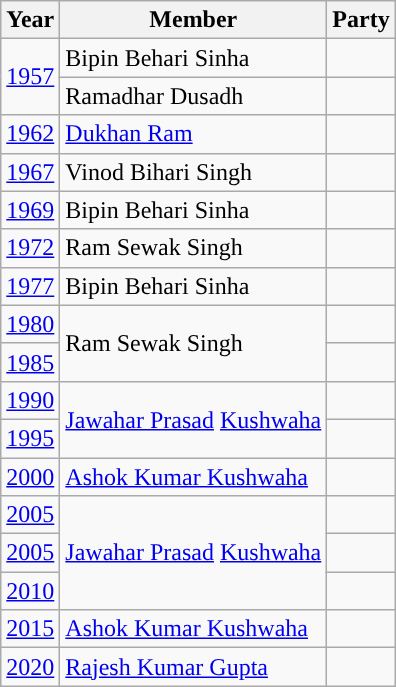<table class="wikitable sortable">
<tr>
<th>Year</th>
<th>Member</th>
<th colspan="2">Party</th>
</tr>
<tr>
<td rowspan="2"><a href='#'>1957</a></td>
<td>Bipin Behari Sinha</td>
<td></td>
</tr>
<tr>
<td>Ramadhar Dusadh</td>
</tr>
<tr>
<td><a href='#'>1962</a></td>
<td><a href='#'>Dukhan Ram</a></td>
<td></td>
</tr>
<tr>
<td><a href='#'>1967</a></td>
<td>Vinod Bihari Singh</td>
</tr>
<tr>
<td><a href='#'>1969</a></td>
<td>Bipin Behari Sinha</td>
<td></td>
</tr>
<tr>
<td><a href='#'>1972</a></td>
<td>Ram Sewak Singh</td>
<td></td>
</tr>
<tr>
<td><a href='#'>1977</a></td>
<td>Bipin Behari Sinha</td>
<td></td>
</tr>
<tr>
<td><a href='#'>1980</a></td>
<td rowspan="2">Ram Sewak Singh</td>
</tr>
<tr>
<td><a href='#'>1985</a></td>
<td></td>
</tr>
<tr>
<td><a href='#'>1990</a></td>
<td rowspan="2"><a href='#'>Jawahar Prasad</a> <a href='#'>Kushwaha</a></td>
<td></td>
</tr>
<tr>
<td><a href='#'>1995</a></td>
</tr>
<tr>
<td><a href='#'>2000</a></td>
<td><a href='#'>Ashok Kumar Kushwaha</a></td>
<td></td>
</tr>
<tr>
<td><a href='#'>2005</a></td>
<td rowspan="3"><a href='#'>Jawahar Prasad</a> <a href='#'>Kushwaha</a></td>
<td></td>
</tr>
<tr>
<td><a href='#'>2005</a></td>
</tr>
<tr>
<td><a href='#'>2010</a></td>
<td style="background-color: "></td>
</tr>
<tr>
<td><a href='#'>2015</a></td>
<td><a href='#'>Ashok Kumar Kushwaha</a></td>
<td></td>
</tr>
<tr>
<td><a href='#'>2020</a></td>
<td><a href='#'>Rajesh Kumar Gupta</a></td>
</tr>
</table>
